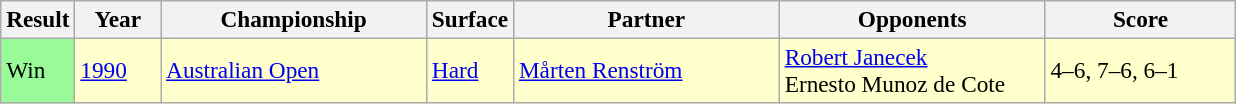<table class="sortable wikitable" style=font-size:97%>
<tr>
<th style="width:40px">Result</th>
<th style="width:50px">Year</th>
<th style="width:170px">Championship</th>
<th style="width:50px">Surface</th>
<th style="width:170px">Partner</th>
<th style="width:170px">Opponents</th>
<th style="width:120px"  class="unsortable">Score</th>
</tr>
<tr style="background:#ffc;">
<td style="background:#98fb98;">Win</td>
<td><a href='#'>1990</a></td>
<td><a href='#'>Australian Open</a></td>
<td><a href='#'>Hard</a></td>
<td> <a href='#'>Mårten Renström</a></td>
<td> <a href='#'>Robert Janecek</a> <br> Ernesto Munoz de Cote</td>
<td>4–6, 7–6, 6–1</td>
</tr>
</table>
